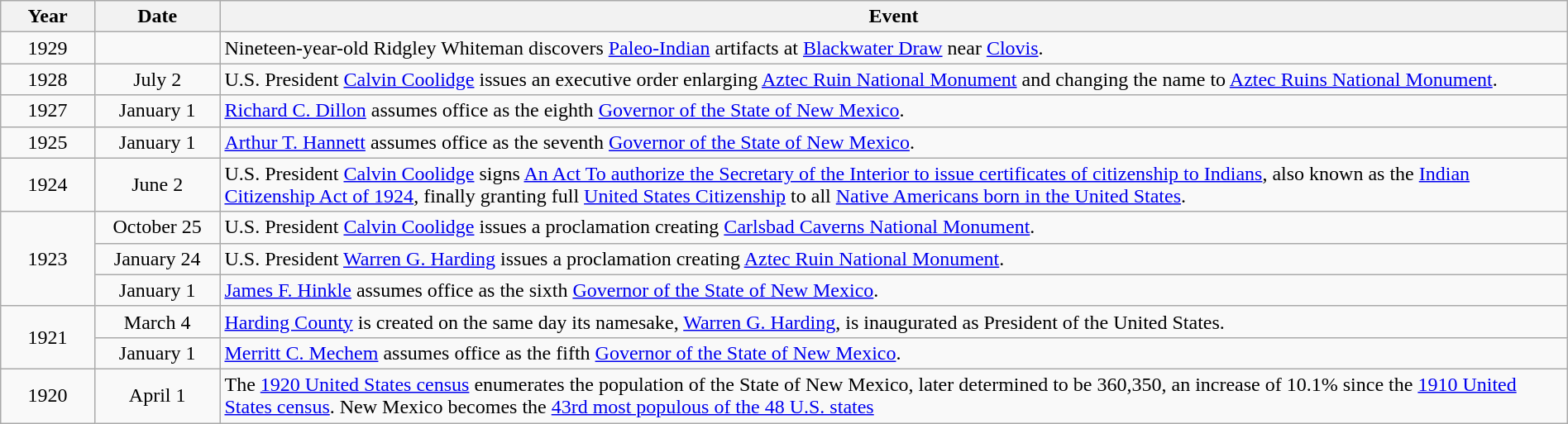<table class="wikitable" style="width:100%;">
<tr>
<th style="width:6%">Year</th>
<th style="width:8%">Date</th>
<th style="width:86%">Event</th>
</tr>
<tr>
<td align=center rowspan=1>1929</td>
<td align=center> </td>
<td>Nineteen-year-old Ridgley Whiteman discovers <a href='#'>Paleo-Indian</a> artifacts at <a href='#'>Blackwater Draw</a> near <a href='#'>Clovis</a>.</td>
</tr>
<tr>
<td align=center rowspan=1>1928</td>
<td align=center>July 2</td>
<td>U.S. President <a href='#'>Calvin Coolidge</a> issues an executive order enlarging <a href='#'>Aztec Ruin National Monument</a> and changing the name to <a href='#'>Aztec Ruins National Monument</a>.</td>
</tr>
<tr>
<td align=center rowspan=1>1927</td>
<td align=center>January 1</td>
<td><a href='#'>Richard C. Dillon</a> assumes office as the eighth <a href='#'>Governor of the State of New Mexico</a>.</td>
</tr>
<tr>
<td align=center rowspan=1>1925</td>
<td align=center>January 1</td>
<td><a href='#'>Arthur T. Hannett</a> assumes office as the seventh <a href='#'>Governor of the State of New Mexico</a>.</td>
</tr>
<tr>
<td align=center rowspan=1>1924</td>
<td align=center>June 2</td>
<td>U.S. President <a href='#'>Calvin Coolidge</a> signs <a href='#'>An Act To authorize the Secretary of the Interior to issue certificates of citizenship to Indians</a>, also known as the <a href='#'>Indian Citizenship Act of 1924</a>, finally granting full <a href='#'>United States Citizenship</a> to all <a href='#'>Native Americans born in the United States</a>.</td>
</tr>
<tr>
<td align=center rowspan=3>1923</td>
<td align=center>October 25</td>
<td>U.S. President <a href='#'>Calvin Coolidge</a> issues a proclamation creating <a href='#'>Carlsbad Caverns National Monument</a>.</td>
</tr>
<tr>
<td align=center>January 24</td>
<td>U.S. President <a href='#'>Warren G. Harding</a> issues a proclamation creating <a href='#'>Aztec Ruin National Monument</a>.</td>
</tr>
<tr>
<td align=center>January 1</td>
<td><a href='#'>James F. Hinkle</a> assumes office as the sixth <a href='#'>Governor of the State of New Mexico</a>.</td>
</tr>
<tr>
<td align=center rowspan=2>1921</td>
<td align=center>March 4</td>
<td><a href='#'>Harding County</a> is created on the same day its namesake, <a href='#'>Warren G. Harding</a>, is inaugurated as President of the United States.</td>
</tr>
<tr>
<td align=center>January 1</td>
<td><a href='#'>Merritt C. Mechem</a> assumes office as the fifth <a href='#'>Governor of the State of New Mexico</a>.</td>
</tr>
<tr>
<td align=center rowspan=1>1920</td>
<td align=center>April 1</td>
<td>The <a href='#'>1920 United States census</a> enumerates the population of the State of New Mexico, later determined to be 360,350, an increase of 10.1% since the <a href='#'>1910 United States census</a>. New Mexico becomes the <a href='#'>43rd most populous of the 48 U.S. states</a></td>
</tr>
</table>
